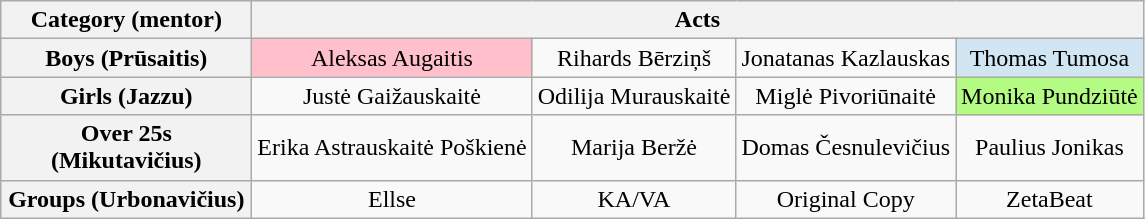<table class="wikitable" style="text-align:center">
<tr>
<th scope="col" style="width:160px;">Category (mentor)</th>
<th scope="col" colspan="4">Acts</th>
</tr>
<tr>
<th scope="row">Boys (Prūsaitis)</th>
<td bgcolor="pink">Aleksas Augaitis</td>
<td>Rihards Bērziņš</td>
<td>Jonatanas Kazlauskas</td>
<td bgcolor="#d1e5f3">Thomas Tumosa</td>
</tr>
<tr>
<th scope="row">Girls (Jazzu)</th>
<td>Justė Gaižauskaitė</td>
<td>Odilija Murauskaitė</td>
<td>Miglė Pivoriūnaitė</td>
<td bgcolor="#b4fb84">Monika Pundziūtė</td>
</tr>
<tr>
<th scope="row">Over 25s (Mikutavičius)</th>
<td>Erika Astrauskaitė Poškienė</td>
<td>Marija Beržė</td>
<td>Domas Česnulevičius</td>
<td>Paulius Jonikas</td>
</tr>
<tr>
<th scope="row">Groups (Urbonavičius)</th>
<td>Ellse</td>
<td>KA/VA</td>
<td>Original Copy</td>
<td>ZetaBeat</td>
</tr>
</table>
